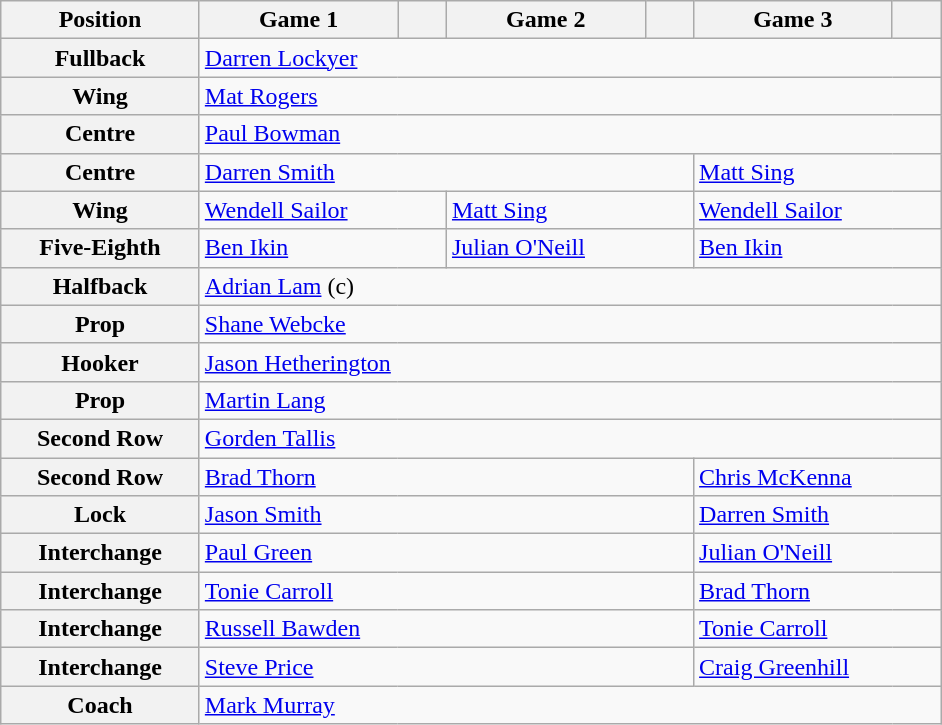<table class="wikitable">
<tr>
<th width="125">Position</th>
<th width="125">Game 1</th>
<th width="25"></th>
<th width="125">Game 2</th>
<th width="25"></th>
<th width="125">Game 3</th>
<th width="25"></th>
</tr>
<tr>
<th>Fullback</th>
<td colspan="6"> <a href='#'>Darren Lockyer</a></td>
</tr>
<tr>
<th>Wing</th>
<td colspan="6"> <a href='#'>Mat Rogers</a></td>
</tr>
<tr>
<th>Centre</th>
<td colspan="6"> <a href='#'>Paul Bowman</a></td>
</tr>
<tr>
<th>Centre</th>
<td colspan="4"> <a href='#'>Darren Smith</a></td>
<td colspan="2"> <a href='#'>Matt Sing</a></td>
</tr>
<tr>
<th>Wing</th>
<td colspan="2"> <a href='#'>Wendell Sailor</a></td>
<td colspan="2"> <a href='#'>Matt Sing</a></td>
<td colspan="2"> <a href='#'>Wendell Sailor</a></td>
</tr>
<tr>
<th>Five-Eighth</th>
<td colspan="2"> <a href='#'>Ben Ikin</a></td>
<td colspan="2"> <a href='#'>Julian O'Neill</a></td>
<td colspan="2"> <a href='#'>Ben Ikin</a></td>
</tr>
<tr>
<th>Halfback</th>
<td colspan="6"> <a href='#'>Adrian Lam</a> (c)</td>
</tr>
<tr>
<th>Prop</th>
<td colspan="6"> <a href='#'>Shane Webcke</a></td>
</tr>
<tr>
<th>Hooker</th>
<td colspan="6"> <a href='#'>Jason Hetherington</a></td>
</tr>
<tr>
<th>Prop</th>
<td colspan="6"> <a href='#'>Martin Lang</a></td>
</tr>
<tr>
<th>Second Row</th>
<td colspan="6"> <a href='#'>Gorden Tallis</a></td>
</tr>
<tr>
<th>Second Row</th>
<td colspan="4"> <a href='#'>Brad Thorn</a></td>
<td colspan="2"> <a href='#'>Chris McKenna</a></td>
</tr>
<tr>
<th>Lock</th>
<td colspan="4"> <a href='#'>Jason Smith</a></td>
<td colspan="4"> <a href='#'>Darren Smith</a></td>
</tr>
<tr>
<th>Interchange</th>
<td colspan="4"> <a href='#'>Paul Green</a></td>
<td colspan="2"> <a href='#'>Julian O'Neill</a></td>
</tr>
<tr>
<th>Interchange</th>
<td colspan="4"> <a href='#'>Tonie Carroll</a></td>
<td colspan="2"> <a href='#'>Brad Thorn</a></td>
</tr>
<tr>
<th>Interchange</th>
<td colspan="4"> <a href='#'>Russell Bawden</a></td>
<td colspan="2"> <a href='#'>Tonie Carroll</a></td>
</tr>
<tr>
<th>Interchange</th>
<td colspan="4"> <a href='#'>Steve Price</a></td>
<td colspan="2"> <a href='#'>Craig Greenhill</a></td>
</tr>
<tr>
<th>Coach</th>
<td colspan="6"> <a href='#'>Mark Murray</a></td>
</tr>
</table>
